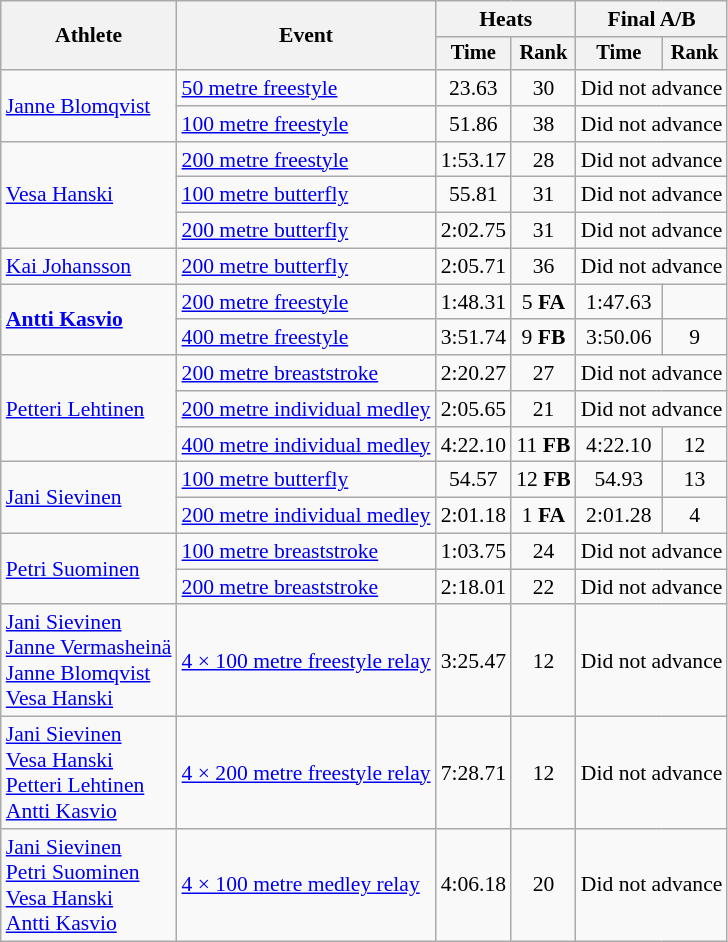<table class="wikitable" style="font-size:90%">
<tr>
<th rowspan="2">Athlete</th>
<th rowspan="2">Event</th>
<th colspan=2>Heats</th>
<th colspan=2>Final A/B</th>
</tr>
<tr style="font-size:95%">
<th>Time</th>
<th>Rank</th>
<th>Time</th>
<th>Rank</th>
</tr>
<tr align=center>
<td align=left rowspan=2><a href='#'>Janne Blomqvist</a></td>
<td align=left><a href='#'>50 metre freestyle</a></td>
<td>23.63</td>
<td>30</td>
<td colspan=2>Did not advance</td>
</tr>
<tr align=center>
<td align=left><a href='#'>100 metre freestyle</a></td>
<td>51.86</td>
<td>38</td>
<td colspan=2>Did not advance</td>
</tr>
<tr align=center>
<td align=left rowspan=3><a href='#'>Vesa Hanski</a></td>
<td align=left><a href='#'>200 metre freestyle</a></td>
<td>1:53.17</td>
<td>28</td>
<td colspan=2>Did not advance</td>
</tr>
<tr align=center>
<td align=left><a href='#'>100 metre butterfly</a></td>
<td>55.81</td>
<td>31</td>
<td colspan=2>Did not advance</td>
</tr>
<tr align=center>
<td align=left><a href='#'>200 metre butterfly</a></td>
<td>2:02.75</td>
<td>31</td>
<td colspan=2>Did not advance</td>
</tr>
<tr align=center>
<td align=left><a href='#'>Kai Johansson</a></td>
<td align=left><a href='#'>200 metre butterfly</a></td>
<td>2:05.71</td>
<td>36</td>
<td colspan=2>Did not advance</td>
</tr>
<tr align=center>
<td align=left rowspan=2><strong><a href='#'>Antti Kasvio</a></strong></td>
<td align=left><a href='#'>200 metre freestyle</a></td>
<td>1:48.31</td>
<td>5 <strong>FA</strong></td>
<td>1:47.63</td>
<td></td>
</tr>
<tr align=center>
<td align=left><a href='#'>400 metre freestyle</a></td>
<td>3:51.74</td>
<td>9 <strong>FB</strong></td>
<td>3:50.06</td>
<td>9</td>
</tr>
<tr align=center>
<td align=left rowspan=3><a href='#'>Petteri Lehtinen</a></td>
<td align=left><a href='#'>200 metre breaststroke</a></td>
<td>2:20.27</td>
<td>27</td>
<td colspan=2>Did not advance</td>
</tr>
<tr align=center>
<td align=left><a href='#'>200 metre individual medley</a></td>
<td>2:05.65</td>
<td>21</td>
<td colspan=2>Did not advance</td>
</tr>
<tr align=center>
<td align=left><a href='#'>400 metre individual medley</a></td>
<td>4:22.10</td>
<td>11 <strong>FB</strong></td>
<td>4:22.10</td>
<td>12</td>
</tr>
<tr align=center>
<td align=left rowspan=2><a href='#'>Jani Sievinen</a></td>
<td align=left><a href='#'>100 metre butterfly</a></td>
<td>54.57</td>
<td>12 <strong>FB</strong></td>
<td>54.93</td>
<td>13</td>
</tr>
<tr align=center>
<td align=left><a href='#'>200 metre individual medley</a></td>
<td>2:01.18</td>
<td>1 <strong>FA</strong></td>
<td>2:01.28</td>
<td>4</td>
</tr>
<tr align=center>
<td align=left rowspan=2><a href='#'>Petri Suominen</a></td>
<td align=left><a href='#'>100 metre breaststroke</a></td>
<td>1:03.75</td>
<td>24</td>
<td colspan=2>Did not advance</td>
</tr>
<tr align=center>
<td align=left><a href='#'>200 metre breaststroke</a></td>
<td>2:18.01</td>
<td>22</td>
<td colspan=2>Did not advance</td>
</tr>
<tr align=center>
<td align=left><a href='#'>Jani Sievinen</a><br><a href='#'>Janne Vermasheinä</a><br><a href='#'>Janne Blomqvist</a><br><a href='#'>Vesa Hanski</a></td>
<td align=left><a href='#'>4 × 100 metre freestyle relay</a></td>
<td>3:25.47</td>
<td>12</td>
<td colspan=2>Did not advance</td>
</tr>
<tr align=center>
<td align=left><a href='#'>Jani Sievinen</a><br><a href='#'>Vesa Hanski</a><br><a href='#'>Petteri Lehtinen</a><br><a href='#'>Antti Kasvio</a></td>
<td align=left><a href='#'>4 × 200 metre freestyle relay</a></td>
<td>7:28.71</td>
<td>12</td>
<td colspan=2>Did not advance</td>
</tr>
<tr align=center>
<td align=left><a href='#'>Jani Sievinen</a><br><a href='#'>Petri Suominen</a><br><a href='#'>Vesa Hanski</a><br><a href='#'>Antti Kasvio</a></td>
<td align=left><a href='#'>4 × 100 metre medley relay</a></td>
<td>4:06.18</td>
<td>20</td>
<td colspan=2>Did not advance</td>
</tr>
</table>
